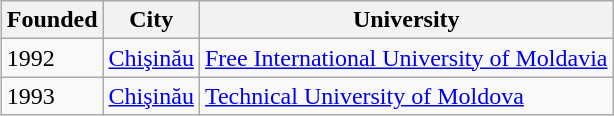<table class="wikitable sortable" style="margin:1px; border:1px solid #ccc;">
<tr style="text-align:left; vertical-align:top;" ">
<th>Founded</th>
<th>City</th>
<th>University</th>
</tr>
<tr>
<td>1992</td>
<td><a href='#'>Chişinău</a></td>
<td><a href='#'>Free International University of Moldavia</a></td>
</tr>
<tr>
<td>1993</td>
<td><a href='#'>Chişinău</a></td>
<td><a href='#'>Technical University of Moldova</a></td>
</tr>
</table>
